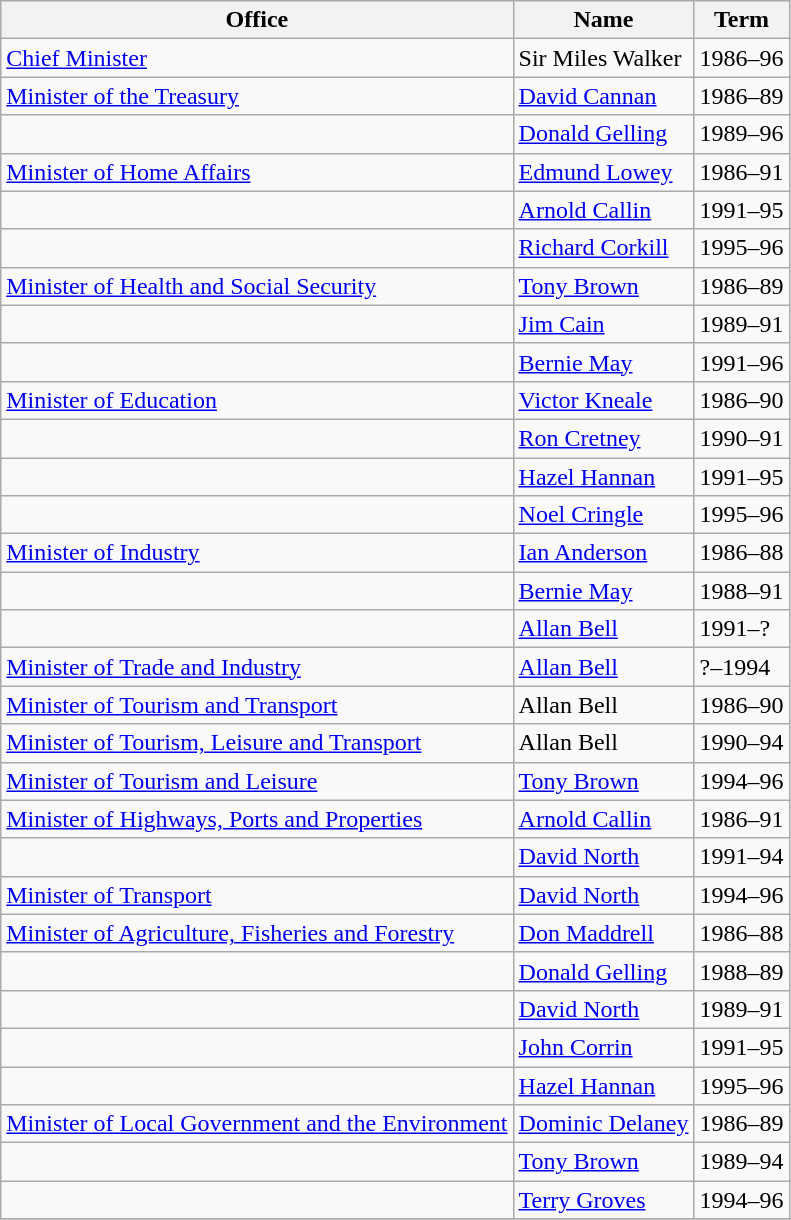<table class="wikitable">
<tr>
<th>Office</th>
<th>Name</th>
<th>Term</th>
</tr>
<tr>
<td><a href='#'>Chief Minister</a></td>
<td>Sir Miles Walker</td>
<td>1986–96</td>
</tr>
<tr>
<td><a href='#'>Minister of the Treasury</a></td>
<td><a href='#'>David Cannan</a></td>
<td>1986–89</td>
</tr>
<tr>
<td> </td>
<td><a href='#'>Donald Gelling</a></td>
<td>1989–96</td>
</tr>
<tr>
<td><a href='#'>Minister of Home Affairs</a></td>
<td><a href='#'>Edmund Lowey</a></td>
<td>1986–91</td>
</tr>
<tr>
<td> </td>
<td><a href='#'>Arnold Callin</a></td>
<td>1991–95</td>
</tr>
<tr>
<td> </td>
<td><a href='#'>Richard Corkill</a></td>
<td>1995–96</td>
</tr>
<tr>
<td><a href='#'>Minister of Health and Social Security</a></td>
<td><a href='#'>Tony Brown</a></td>
<td>1986–89</td>
</tr>
<tr>
<td> </td>
<td><a href='#'>Jim Cain</a></td>
<td>1989–91</td>
</tr>
<tr>
<td> </td>
<td><a href='#'>Bernie May</a></td>
<td>1991–96</td>
</tr>
<tr>
<td><a href='#'>Minister of Education</a></td>
<td><a href='#'>Victor Kneale</a></td>
<td>1986–90</td>
</tr>
<tr>
<td> </td>
<td><a href='#'>Ron Cretney</a></td>
<td>1990–91</td>
</tr>
<tr>
<td> </td>
<td><a href='#'>Hazel Hannan</a></td>
<td>1991–95</td>
</tr>
<tr>
<td> </td>
<td><a href='#'>Noel Cringle</a></td>
<td>1995–96</td>
</tr>
<tr>
<td><a href='#'>Minister of Industry</a></td>
<td><a href='#'>Ian Anderson</a></td>
<td>1986–88</td>
</tr>
<tr>
<td> </td>
<td><a href='#'>Bernie May</a></td>
<td>1988–91</td>
</tr>
<tr>
<td> </td>
<td><a href='#'>Allan Bell</a></td>
<td>1991–?</td>
</tr>
<tr>
<td><a href='#'>Minister of Trade and Industry</a></td>
<td><a href='#'>Allan Bell</a></td>
<td>?–1994</td>
</tr>
<tr>
<td><a href='#'>Minister of Tourism and Transport</a></td>
<td>Allan Bell</td>
<td>1986–90</td>
</tr>
<tr>
<td><a href='#'>Minister of Tourism, Leisure and Transport</a></td>
<td>Allan Bell</td>
<td>1990–94</td>
</tr>
<tr>
<td><a href='#'>Minister of Tourism and Leisure</a></td>
<td><a href='#'>Tony Brown</a></td>
<td>1994–96</td>
</tr>
<tr>
<td><a href='#'>Minister of Highways, Ports and Properties</a></td>
<td><a href='#'>Arnold Callin</a></td>
<td>1986–91</td>
</tr>
<tr>
<td> </td>
<td><a href='#'>David North</a></td>
<td>1991–94</td>
</tr>
<tr>
<td><a href='#'>Minister of Transport</a></td>
<td><a href='#'>David North</a></td>
<td>1994–96</td>
</tr>
<tr>
<td><a href='#'>Minister of Agriculture, Fisheries and Forestry</a></td>
<td><a href='#'>Don Maddrell</a></td>
<td>1986–88</td>
</tr>
<tr>
<td> </td>
<td><a href='#'>Donald Gelling</a></td>
<td>1988–89</td>
</tr>
<tr>
<td> </td>
<td><a href='#'>David North</a></td>
<td>1989–91</td>
</tr>
<tr>
<td> </td>
<td><a href='#'>John Corrin</a></td>
<td>1991–95</td>
</tr>
<tr>
<td> </td>
<td><a href='#'>Hazel Hannan</a></td>
<td>1995–96</td>
</tr>
<tr>
<td><a href='#'>Minister of Local Government and the Environment</a></td>
<td><a href='#'>Dominic Delaney</a></td>
<td>1986–89</td>
</tr>
<tr>
<td> </td>
<td><a href='#'>Tony Brown</a></td>
<td>1989–94</td>
</tr>
<tr>
<td> </td>
<td><a href='#'>Terry Groves</a></td>
<td>1994–96</td>
</tr>
<tr>
</tr>
</table>
